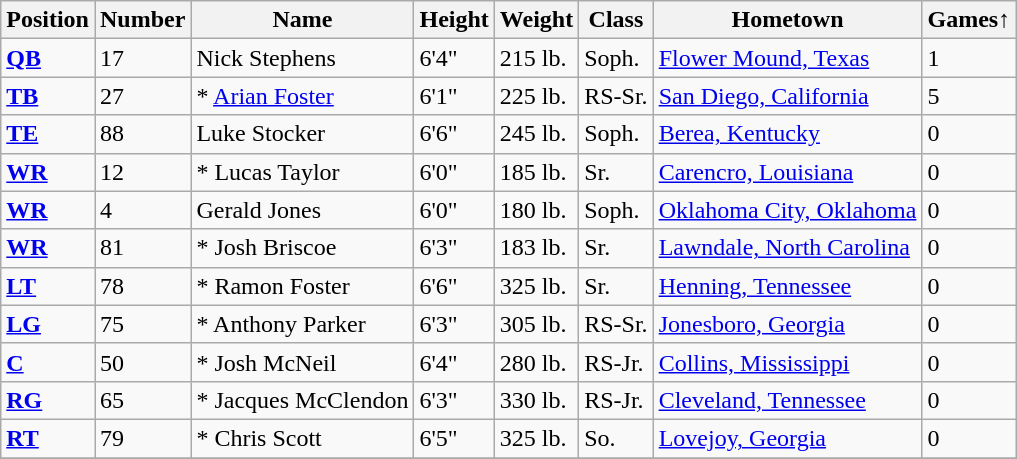<table class="wikitable">
<tr>
<th><strong>Position</strong></th>
<th><strong>Number</strong></th>
<th><strong>Name</strong></th>
<th><strong>Height</strong></th>
<th><strong>Weight</strong></th>
<th><strong>Class</strong></th>
<th><strong>Hometown</strong></th>
<th><strong>Games↑</strong></th>
</tr>
<tr>
<td><strong><a href='#'>QB</a></strong></td>
<td>17</td>
<td>Nick Stephens</td>
<td>6'4"</td>
<td>215 lb.</td>
<td>Soph.</td>
<td><a href='#'>Flower Mound, Texas</a></td>
<td>1</td>
</tr>
<tr>
<td><strong><a href='#'>TB</a></strong></td>
<td>27</td>
<td>* <a href='#'>Arian Foster</a></td>
<td>6'1"</td>
<td>225 lb.</td>
<td>RS-Sr.</td>
<td><a href='#'>San Diego, California</a></td>
<td>5</td>
</tr>
<tr>
<td><strong><a href='#'>TE</a></strong></td>
<td>88</td>
<td>Luke Stocker</td>
<td>6'6"</td>
<td>245 lb.</td>
<td>Soph.</td>
<td><a href='#'>Berea, Kentucky</a></td>
<td>0</td>
</tr>
<tr>
<td><strong><a href='#'>WR</a></strong></td>
<td>12</td>
<td>* Lucas Taylor</td>
<td>6'0"</td>
<td>185 lb.</td>
<td>Sr.</td>
<td><a href='#'>Carencro, Louisiana</a></td>
<td>0</td>
</tr>
<tr>
<td><strong><a href='#'>WR</a></strong></td>
<td>4</td>
<td>Gerald Jones</td>
<td>6'0"</td>
<td>180 lb.</td>
<td>Soph.</td>
<td><a href='#'>Oklahoma City, Oklahoma</a></td>
<td>0</td>
</tr>
<tr>
<td><strong><a href='#'>WR</a></strong></td>
<td>81</td>
<td>* Josh Briscoe</td>
<td>6'3"</td>
<td>183 lb.</td>
<td>Sr.</td>
<td><a href='#'>Lawndale, North Carolina</a></td>
<td>0</td>
</tr>
<tr>
<td><strong><a href='#'>LT</a></strong></td>
<td>78</td>
<td>* Ramon Foster</td>
<td>6'6"</td>
<td>325 lb.</td>
<td>Sr.</td>
<td><a href='#'>Henning, Tennessee</a></td>
<td>0</td>
</tr>
<tr>
<td><strong><a href='#'>LG</a></strong></td>
<td>75</td>
<td>* Anthony Parker</td>
<td>6'3"</td>
<td>305 lb.</td>
<td>RS-Sr.</td>
<td><a href='#'>Jonesboro, Georgia</a></td>
<td>0</td>
</tr>
<tr>
<td><strong><a href='#'>C</a></strong></td>
<td>50</td>
<td>* Josh McNeil</td>
<td>6'4"</td>
<td>280 lb.</td>
<td>RS-Jr.</td>
<td><a href='#'>Collins, Mississippi</a></td>
<td>0</td>
</tr>
<tr>
<td><strong><a href='#'>RG</a></strong></td>
<td>65</td>
<td>* Jacques McClendon</td>
<td>6'3"</td>
<td>330 lb.</td>
<td>RS-Jr.</td>
<td><a href='#'>Cleveland, Tennessee</a></td>
<td>0</td>
</tr>
<tr>
<td><strong><a href='#'>RT</a></strong></td>
<td>79</td>
<td>* Chris Scott</td>
<td>6'5"</td>
<td>325 lb.</td>
<td>So.</td>
<td><a href='#'>Lovejoy, Georgia</a></td>
<td>0</td>
</tr>
<tr>
</tr>
</table>
